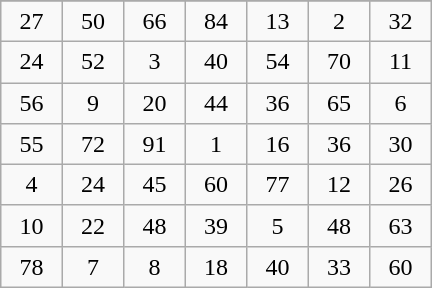<table class="wikitable" style="margin-left:auto;margin-right:auto;text-align:center;width:18em;height:12em;table-layout:fixed;">
<tr>
</tr>
<tr>
<td>27</td>
<td>50</td>
<td>66</td>
<td>84</td>
<td>13</td>
<td>2</td>
<td>32</td>
</tr>
<tr>
<td>24</td>
<td>52</td>
<td>3</td>
<td>40</td>
<td>54</td>
<td>70</td>
<td>11</td>
</tr>
<tr>
<td>56</td>
<td>9</td>
<td>20</td>
<td>44</td>
<td>36</td>
<td>65</td>
<td>6</td>
</tr>
<tr>
<td>55</td>
<td>72</td>
<td>91</td>
<td>1</td>
<td>16</td>
<td>36</td>
<td>30</td>
</tr>
<tr>
<td>4</td>
<td>24</td>
<td>45</td>
<td>60</td>
<td>77</td>
<td>12</td>
<td>26</td>
</tr>
<tr>
<td>10</td>
<td>22</td>
<td>48</td>
<td>39</td>
<td>5</td>
<td>48</td>
<td>63</td>
</tr>
<tr>
<td>78</td>
<td>7</td>
<td>8</td>
<td>18</td>
<td>40</td>
<td>33</td>
<td>60</td>
</tr>
</table>
